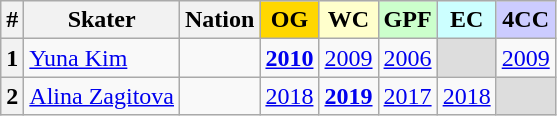<table class="wikitable sortable" style="text-align: center;">
<tr>
<th>#</th>
<th>Skater</th>
<th>Nation</th>
<th style="background-color: gold;">OG</th>
<th style="background-color: #ffc;">WC</th>
<th style="background-color: #cfc;">GPF</th>
<th style="background-color: #cff;">EC</th>
<th style="background-color: #ccf;">4CC</th>
</tr>
<tr>
<th>1</th>
<td style="text-align: left;"><a href='#'>Yuna Kim</a></td>
<td></td>
<td><strong><a href='#'>2010</a></strong></td>
<td><a href='#'>2009</a></td>
<td><a href='#'>2006</a></td>
<td style="background-color: #ddd;"></td>
<td><a href='#'>2009</a></td>
</tr>
<tr>
<th>2</th>
<td><a href='#'>Alina Zagitova</a></td>
<td></td>
<td><a href='#'>2018</a></td>
<td><a href='#'><strong>2019</strong></a></td>
<td><a href='#'>2017</a></td>
<td><a href='#'>2018</a></td>
<td style="background-color: #ddd;"></td>
</tr>
</table>
